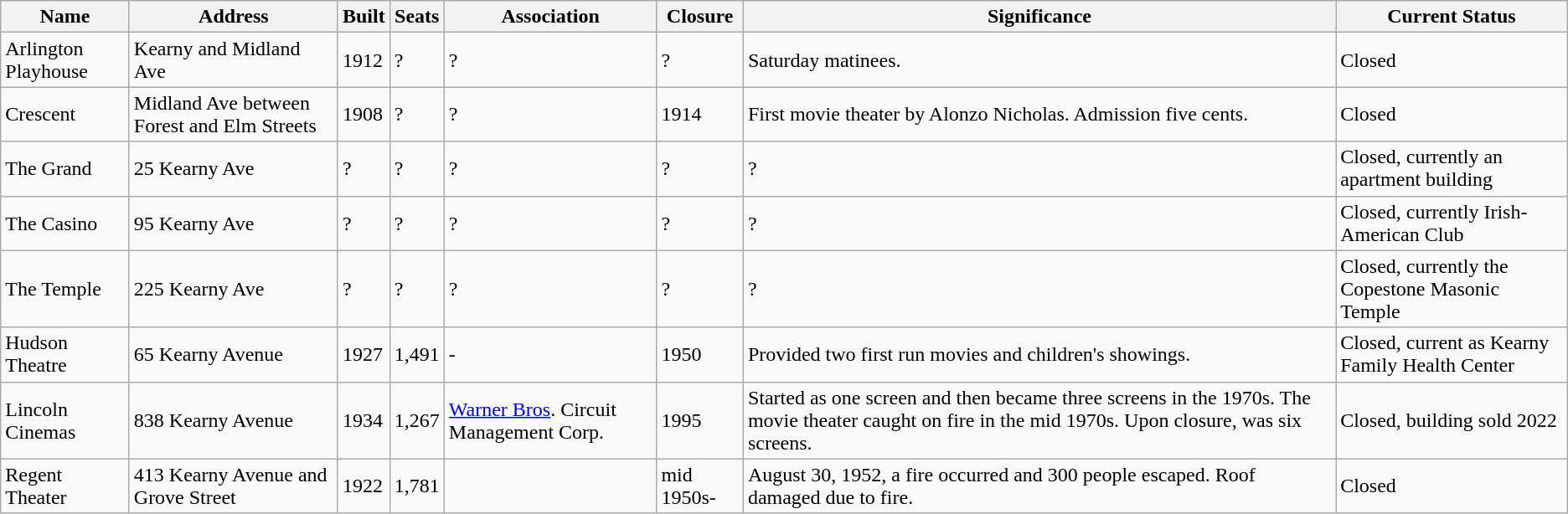<table class="wikitable sortable">
<tr>
<th>Name</th>
<th>Address</th>
<th>Built</th>
<th>Seats</th>
<th>Association</th>
<th>Closure</th>
<th>Significance</th>
<th>Current Status</th>
</tr>
<tr>
<td>Arlington Playhouse</td>
<td>Kearny and Midland Ave</td>
<td>1912</td>
<td>?</td>
<td ?>?</td>
<td>?</td>
<td>Saturday matinees.</td>
<td>Closed</td>
</tr>
<tr>
<td>Crescent</td>
<td>Midland Ave between Forest and Elm Streets</td>
<td>1908</td>
<td>?</td>
<td>?</td>
<td>1914</td>
<td>First movie theater by Alonzo Nicholas. Admission five cents.</td>
<td>Closed</td>
</tr>
<tr>
<td>The Grand</td>
<td>25 Kearny Ave</td>
<td>?</td>
<td>?</td>
<td>?</td>
<td>?</td>
<td>?</td>
<td>Closed, currently an apartment building</td>
</tr>
<tr>
<td>The Casino</td>
<td>95 Kearny Ave</td>
<td>?</td>
<td>?</td>
<td>?</td>
<td>?</td>
<td>?</td>
<td>Closed, currently Irish-American Club</td>
</tr>
<tr>
<td>The Temple</td>
<td>225 Kearny Ave</td>
<td>?</td>
<td>?</td>
<td>?</td>
<td>?</td>
<td>?</td>
<td>Closed, currently the Copestone Masonic Temple</td>
</tr>
<tr>
<td>Hudson Theatre</td>
<td>65 Kearny Avenue</td>
<td>1927</td>
<td>1,491</td>
<td>-</td>
<td>1950</td>
<td>Provided two first run movies and children's showings.</td>
<td>Closed, current as Kearny Family Health Center</td>
</tr>
<tr>
<td>Lincoln Cinemas</td>
<td>838 Kearny Avenue</td>
<td>1934</td>
<td>1,267</td>
<td><a href='#'>Warner Bros</a>. Circuit Management Corp.</td>
<td>1995</td>
<td>Started as one screen and then became three screens in the 1970s. The movie theater caught on fire in the mid 1970s. Upon closure, was six screens.</td>
<td>Closed, building sold 2022</td>
</tr>
<tr>
<td>Regent Theater</td>
<td>413 Kearny Avenue and Grove Street</td>
<td>1922</td>
<td>1,781</td>
<td></td>
<td>mid 1950s-</td>
<td>August 30, 1952, a fire occurred and 300 people escaped. Roof damaged due to fire.</td>
<td>Closed</td>
</tr>
</table>
